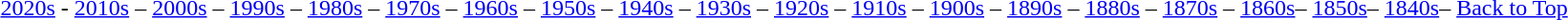<table class="toccolours" align="centre">
<tr>
<td><br><a href='#'>2020s</a>
-
<a href='#'>2010s</a> – <a href='#'>2000s</a> – <a href='#'>1990s</a> – <a href='#'>1980s</a> – <a href='#'>1970s</a> – <a href='#'>1960s</a> – <a href='#'>1950s</a> – <a href='#'>1940s</a> – <a href='#'>1930s</a> – <a href='#'>1920s</a> – <a href='#'>1910s</a> – <a href='#'>1900s</a> – <a href='#'>1890s</a> – <a href='#'>1880s</a> – <a href='#'>1870s</a> – <a href='#'>1860s</a>– <a href='#'>1850s</a>– <a href='#'>1840s</a>– <a href='#'>Back to Top</a></td>
</tr>
</table>
